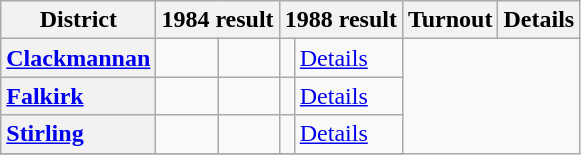<table class="wikitable">
<tr>
<th scope="col">District</th>
<th scope="col" colspan="2">1984 result</th>
<th scope="col" colspan="2">1988 result</th>
<th scope="col">Turnout</th>
<th scope="col">Details</th>
</tr>
<tr>
<th scope="row" style="text-align: left;"><a href='#'>Clackmannan</a></th>
<td></td>
<td></td>
<td></td>
<td><a href='#'>Details</a></td>
</tr>
<tr>
<th scope="row" style="text-align: left;"><a href='#'>Falkirk</a></th>
<td></td>
<td></td>
<td></td>
<td><a href='#'>Details</a></td>
</tr>
<tr>
<th scope="row" style="text-align: left;"><a href='#'>Stirling</a></th>
<td></td>
<td></td>
<td></td>
<td><a href='#'>Details</a></td>
</tr>
<tr>
</tr>
</table>
